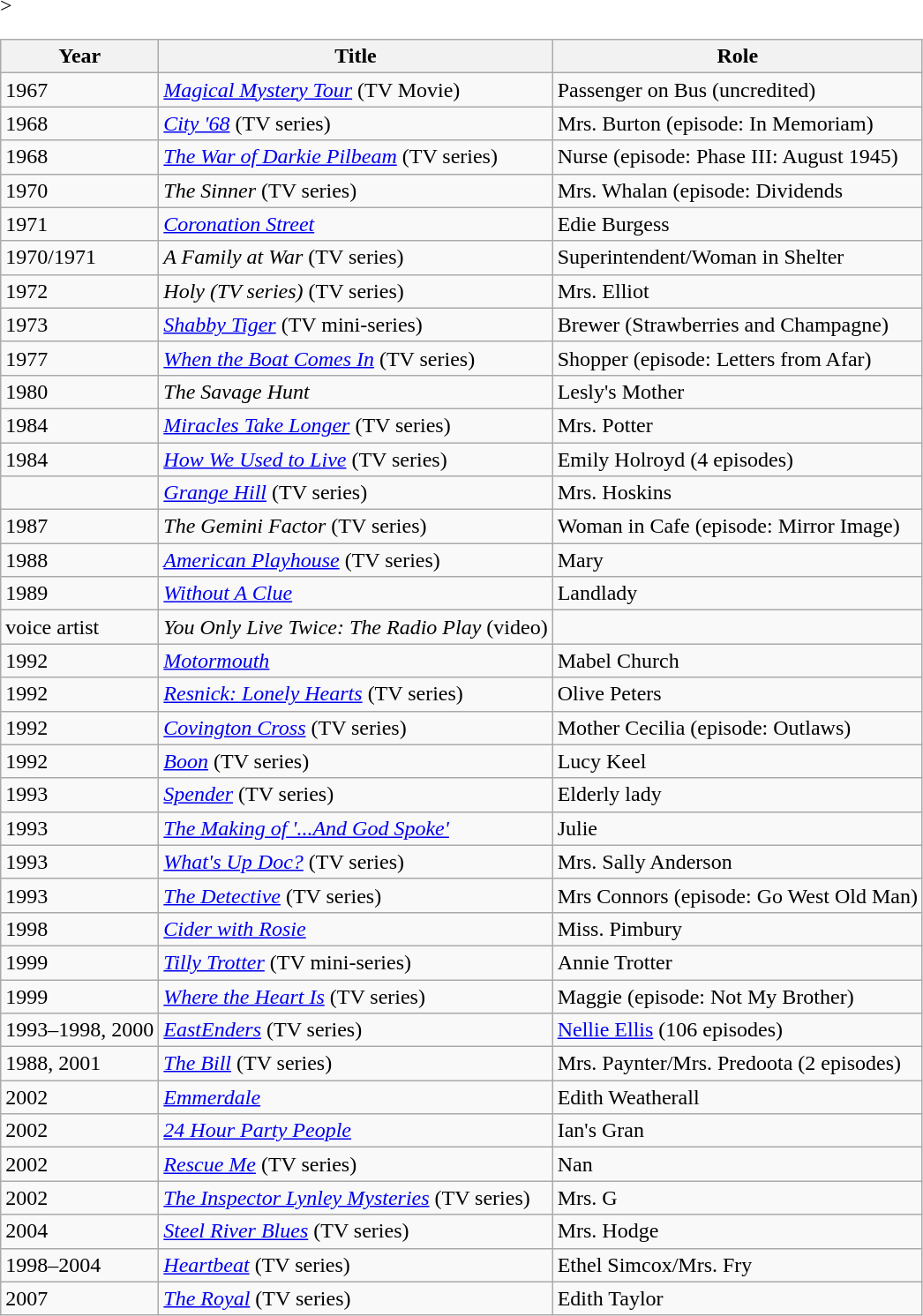<table class="wikitable" />>
<tr>
<th>Year</th>
<th>Title</th>
<th>Role</th>
</tr>
<tr>
<td>1967</td>
<td><em><a href='#'>Magical Mystery Tour</a></em> (TV Movie)</td>
<td>Passenger on Bus (uncredited)</td>
</tr>
<tr>
<td>1968</td>
<td><em><a href='#'>City '68</a></em> (TV series)</td>
<td>Mrs. Burton (episode: In Memoriam)</td>
</tr>
<tr>
<td>1968</td>
<td><em><a href='#'>The War of Darkie Pilbeam</a></em> (TV series)</td>
<td>Nurse (episode: Phase III: August 1945)</td>
</tr>
<tr>
<td>1970</td>
<td><em>The Sinner</em> (TV series)</td>
<td>Mrs. Whalan (episode: Dividends</td>
</tr>
<tr>
<td>1971</td>
<td><em><a href='#'>Coronation Street</a></em></td>
<td>Edie Burgess</td>
</tr>
<tr>
<td>1970/1971</td>
<td><em>A Family at War</em>  (TV series)</td>
<td>Superintendent/Woman in Shelter</td>
</tr>
<tr>
<td>1972</td>
<td><em>Holy (TV series)</em> (TV series)</td>
<td>Mrs. Elliot</td>
</tr>
<tr>
<td>1973</td>
<td><em><a href='#'>Shabby Tiger</a></em> (TV mini-series)</td>
<td>Brewer (Strawberries and Champagne)</td>
</tr>
<tr>
<td>1977</td>
<td><em><a href='#'>When the Boat Comes In</a></em> (TV series)</td>
<td>Shopper (episode: Letters from Afar)</td>
</tr>
<tr>
<td>1980</td>
<td><em>The Savage Hunt</em></td>
<td>Lesly's Mother</td>
</tr>
<tr>
<td>1984</td>
<td><em><a href='#'>Miracles Take Longer</a></em> (TV series)</td>
<td>Mrs. Potter</td>
</tr>
<tr>
<td>1984</td>
<td><em><a href='#'>How We Used to Live</a></em> (TV series)</td>
<td>Emily Holroyd (4 episodes)</td>
</tr>
<tr>
<td></td>
<td><em><a href='#'>Grange Hill</a></em> (TV series)</td>
<td>Mrs. Hoskins</td>
</tr>
<tr>
<td>1987</td>
<td><em>The Gemini Factor</em>  (TV series)</td>
<td>Woman in Cafe (episode: Mirror Image)</td>
</tr>
<tr>
<td>1988</td>
<td><em><a href='#'>American Playhouse</a></em> (TV series)</td>
<td>Mary</td>
</tr>
<tr>
<td>1989</td>
<td><em><a href='#'>Without A Clue</a></em></td>
<td>Landlady</td>
</tr>
<tr>
<td>voice artist</td>
<td><em>You Only Live Twice: The Radio Play</em> (video)</td>
</tr>
<tr>
<td>1992</td>
<td><em><a href='#'>Motormouth</a></em></td>
<td>Mabel Church</td>
</tr>
<tr>
<td>1992</td>
<td><em><a href='#'>Resnick: Lonely Hearts</a></em> (TV series)</td>
<td>Olive Peters</td>
</tr>
<tr>
<td>1992</td>
<td><em><a href='#'>Covington Cross</a></em> (TV series)</td>
<td>Mother Cecilia (episode: Outlaws)</td>
</tr>
<tr>
<td>1992</td>
<td><em><a href='#'>Boon</a></em> (TV series)</td>
<td>Lucy Keel</td>
</tr>
<tr>
<td>1993</td>
<td><em><a href='#'>Spender</a></em> (TV series)</td>
<td>Elderly lady</td>
</tr>
<tr>
<td>1993</td>
<td><em><a href='#'>The Making of '...And God Spoke'</a></em></td>
<td>Julie</td>
</tr>
<tr>
<td>1993</td>
<td><em><a href='#'>What's Up Doc?</a></em> (TV series)</td>
<td>Mrs. Sally Anderson</td>
</tr>
<tr>
<td>1993</td>
<td><em><a href='#'>The Detective</a></em> (TV series)</td>
<td>Mrs Connors (episode: Go West Old Man)</td>
</tr>
<tr>
<td>1998</td>
<td><em><a href='#'>Cider with Rosie</a></em></td>
<td>Miss. Pimbury</td>
</tr>
<tr>
<td>1999</td>
<td><em><a href='#'>Tilly Trotter</a></em> (TV mini-series)</td>
<td>Annie Trotter</td>
</tr>
<tr>
<td>1999</td>
<td><em><a href='#'>Where the Heart Is</a></em> (TV series)</td>
<td>Maggie (episode: Not My Brother)</td>
</tr>
<tr>
<td>1993–1998, 2000</td>
<td><em><a href='#'>EastEnders</a></em> (TV series)</td>
<td><a href='#'>Nellie Ellis</a> (106 episodes)</td>
</tr>
<tr>
<td>1988, 2001</td>
<td><em><a href='#'>The Bill</a></em>  (TV series)</td>
<td>Mrs. Paynter/Mrs. Predoota (2 episodes)</td>
</tr>
<tr>
<td>2002</td>
<td><em><a href='#'>Emmerdale</a></em></td>
<td>Edith Weatherall</td>
</tr>
<tr>
<td>2002</td>
<td><em><a href='#'>24 Hour Party People</a></em></td>
<td>Ian's Gran</td>
</tr>
<tr>
<td>2002</td>
<td><em><a href='#'>Rescue Me</a></em> (TV series)</td>
<td>Nan</td>
</tr>
<tr>
<td>2002</td>
<td><em><a href='#'>The Inspector Lynley Mysteries</a></em> (TV series)</td>
<td>Mrs. G</td>
</tr>
<tr>
<td>2004</td>
<td><em><a href='#'>Steel River Blues</a></em> (TV series)</td>
<td>Mrs. Hodge</td>
</tr>
<tr>
<td>1998–2004</td>
<td><em><a href='#'>Heartbeat</a></em> (TV series)</td>
<td>Ethel Simcox/Mrs. Fry</td>
</tr>
<tr>
<td>2007</td>
<td><em><a href='#'>The Royal</a></em> (TV series)</td>
<td>Edith Taylor</td>
</tr>
</table>
